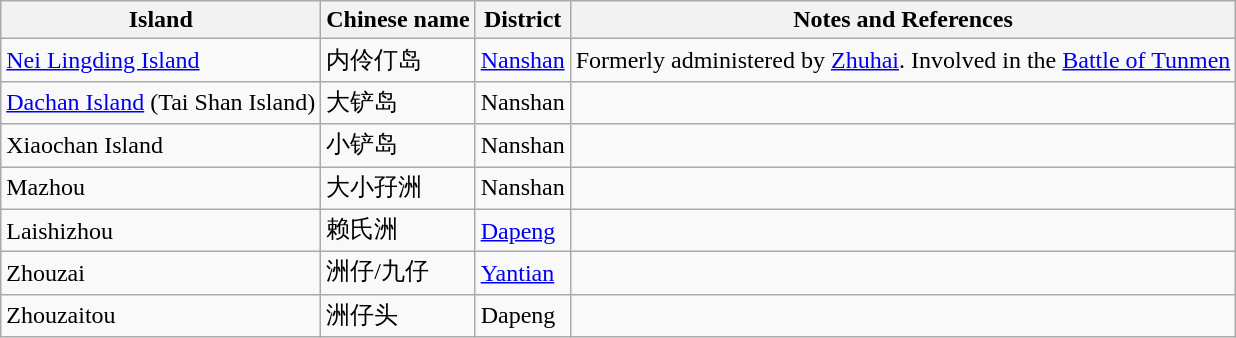<table class="wikitable">
<tr>
<th>Island</th>
<th>Chinese name</th>
<th>District</th>
<th>Notes and References</th>
</tr>
<tr>
<td><a href='#'>Nei Lingding Island</a></td>
<td>内伶仃岛</td>
<td><a href='#'>Nanshan</a></td>
<td>Formerly administered by <a href='#'>Zhuhai</a>. Involved in the <a href='#'>Battle of Tunmen</a></td>
</tr>
<tr>
<td><a href='#'>Dachan Island</a> (Tai Shan Island)</td>
<td>大铲岛</td>
<td>Nanshan</td>
<td></td>
</tr>
<tr>
<td>Xiaochan Island</td>
<td>小铲岛</td>
<td>Nanshan</td>
<td></td>
</tr>
<tr>
<td>Mazhou</td>
<td>大小孖洲</td>
<td>Nanshan</td>
<td></td>
</tr>
<tr>
<td>Laishizhou</td>
<td>赖氏洲</td>
<td><a href='#'>Dapeng</a></td>
<td></td>
</tr>
<tr>
<td>Zhouzai</td>
<td>洲仔/九仔</td>
<td><a href='#'>Yantian</a></td>
<td></td>
</tr>
<tr>
<td>Zhouzaitou</td>
<td>洲仔头</td>
<td>Dapeng</td>
<td></td>
</tr>
</table>
